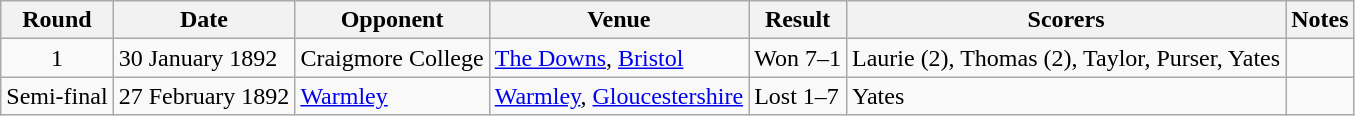<table class="wikitable">
<tr>
<th>Round</th>
<th>Date</th>
<th>Opponent</th>
<th>Venue</th>
<th>Result</th>
<th>Scorers</th>
<th>Notes</th>
</tr>
<tr>
<td style="text-align:center;">1</td>
<td>30 January 1892</td>
<td>Craigmore College</td>
<td><a href='#'>The Downs</a>, <a href='#'>Bristol</a></td>
<td>Won 7–1</td>
<td>Laurie (2), Thomas (2), Taylor, Purser, Yates</td>
<td></td>
</tr>
<tr>
<td style="text-align:center;">Semi-final</td>
<td>27 February 1892</td>
<td><a href='#'>Warmley</a></td>
<td><a href='#'>Warmley</a>, <a href='#'>Gloucestershire</a></td>
<td>Lost 1–7</td>
<td>Yates</td>
<td></td>
</tr>
</table>
